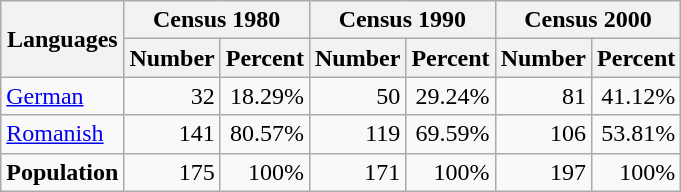<table class="wikitable">
<tr ---->
<th rowspan="2">Languages</th>
<th colspan="2">Census 1980</th>
<th colspan="2">Census 1990</th>
<th colspan="2">Census 2000</th>
</tr>
<tr ---->
<th>Number</th>
<th>Percent</th>
<th>Number</th>
<th>Percent</th>
<th>Number</th>
<th>Percent</th>
</tr>
<tr ---->
<td><a href='#'>German</a></td>
<td align=right>32</td>
<td align=right>18.29%</td>
<td align=right>50</td>
<td align=right>29.24%</td>
<td align=right>81</td>
<td align=right>41.12%</td>
</tr>
<tr ---->
<td><a href='#'>Romanish</a></td>
<td align=right>141</td>
<td align=right>80.57%</td>
<td align=right>119</td>
<td align=right>69.59%</td>
<td align=right>106</td>
<td align=right>53.81%</td>
</tr>
<tr ---->
<td><strong>Population</strong></td>
<td align=right>175</td>
<td align=right>100%</td>
<td align=right>171</td>
<td align=right>100%</td>
<td align=right>197</td>
<td align=right>100%</td>
</tr>
</table>
